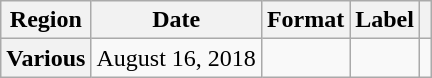<table class="wikitable plainrowheaders">
<tr>
<th scope="col">Region</th>
<th scope="col">Date</th>
<th scope="col">Format</th>
<th scope="col">Label</th>
<th scope="col"></th>
</tr>
<tr>
<th scope="row">Various</th>
<td>August 16, 2018</td>
<td></td>
<td></td>
<td></td>
</tr>
</table>
